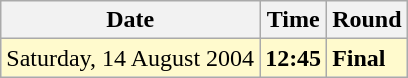<table class="wikitable">
<tr>
<th>Date</th>
<th>Time</th>
<th>Round</th>
</tr>
<tr style=background:lemonchiffon>
<td>Saturday, 14 August 2004</td>
<td><strong>12:45</strong></td>
<td><strong>Final</strong></td>
</tr>
</table>
